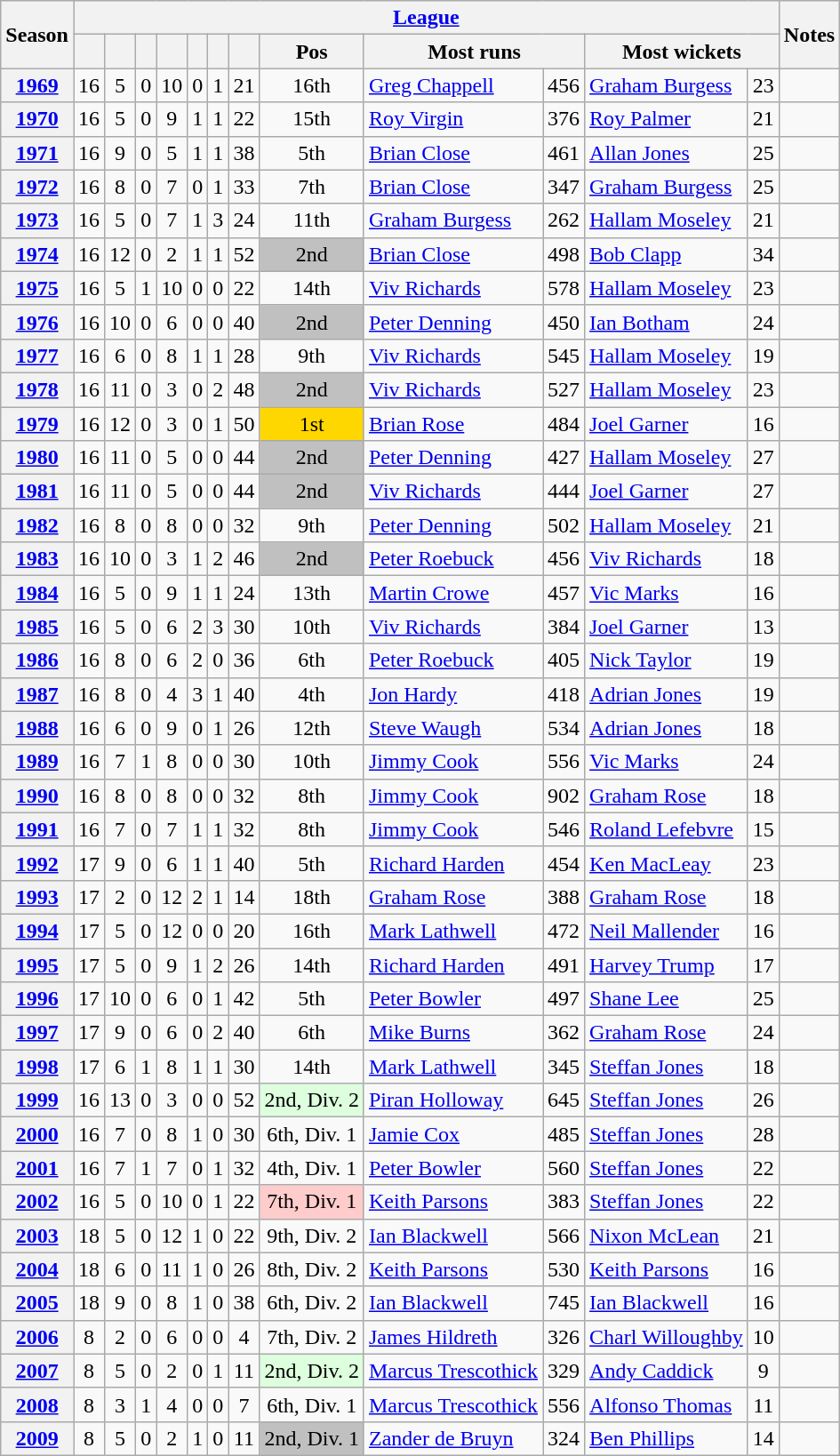<table class="wikitable" style="text-align: center">
<tr>
<th rowspan=2>Season</th>
<th colspan=12><a href='#'>League</a></th>
<th rowspan=2>Notes</th>
</tr>
<tr>
<th></th>
<th></th>
<th></th>
<th></th>
<th></th>
<th></th>
<th></th>
<th>Pos</th>
<th colspan=2>Most runs</th>
<th colspan=2>Most wickets</th>
</tr>
<tr>
<th><a href='#'>1969</a></th>
<td>16</td>
<td>5</td>
<td>0</td>
<td>10</td>
<td>0</td>
<td>1</td>
<td>21</td>
<td>16th</td>
<td align=left><a href='#'>Greg Chappell</a></td>
<td>456</td>
<td align=left><a href='#'>Graham Burgess</a></td>
<td>23</td>
<td></td>
</tr>
<tr>
<th><a href='#'>1970</a></th>
<td>16</td>
<td>5</td>
<td>0</td>
<td>9</td>
<td>1</td>
<td>1</td>
<td>22</td>
<td>15th</td>
<td align=left><a href='#'>Roy Virgin</a></td>
<td>376</td>
<td align=left><a href='#'>Roy Palmer</a></td>
<td>21</td>
<td></td>
</tr>
<tr>
<th><a href='#'>1971</a></th>
<td>16</td>
<td>9</td>
<td>0</td>
<td>5</td>
<td>1</td>
<td>1</td>
<td>38</td>
<td>5th</td>
<td align=left><a href='#'>Brian Close</a></td>
<td>461</td>
<td align=left><a href='#'>Allan Jones</a></td>
<td>25</td>
<td></td>
</tr>
<tr>
<th><a href='#'>1972</a></th>
<td>16</td>
<td>8</td>
<td>0</td>
<td>7</td>
<td>0</td>
<td>1</td>
<td>33</td>
<td>7th</td>
<td align=left><a href='#'>Brian Close</a></td>
<td>347</td>
<td align=left><a href='#'>Graham Burgess</a></td>
<td>25</td>
<td></td>
</tr>
<tr>
<th><a href='#'>1973</a></th>
<td>16</td>
<td>5</td>
<td>0</td>
<td>7</td>
<td>1</td>
<td>3</td>
<td>24</td>
<td>11th</td>
<td align=left><a href='#'>Graham Burgess</a></td>
<td>262</td>
<td align=left><a href='#'>Hallam Moseley</a></td>
<td>21</td>
<td></td>
</tr>
<tr>
<th><a href='#'>1974</a></th>
<td>16</td>
<td>12</td>
<td>0</td>
<td>2</td>
<td>1</td>
<td>1</td>
<td>52</td>
<td bgcolor="silver">2nd</td>
<td align=left><a href='#'>Brian Close</a></td>
<td>498</td>
<td align=left><a href='#'>Bob Clapp</a></td>
<td>34</td>
<td></td>
</tr>
<tr>
<th><a href='#'>1975</a></th>
<td>16</td>
<td>5</td>
<td>1</td>
<td>10</td>
<td>0</td>
<td>0</td>
<td>22</td>
<td>14th</td>
<td align=left><a href='#'>Viv Richards</a></td>
<td>578</td>
<td align=left><a href='#'>Hallam Moseley</a></td>
<td>23</td>
<td></td>
</tr>
<tr>
<th><a href='#'>1976</a></th>
<td>16</td>
<td>10</td>
<td>0</td>
<td>6</td>
<td>0</td>
<td>0</td>
<td>40</td>
<td bgcolor="silver">2nd</td>
<td align=left><a href='#'>Peter Denning</a></td>
<td>450</td>
<td align=left><a href='#'>Ian Botham</a></td>
<td>24</td>
<td></td>
</tr>
<tr>
<th><a href='#'>1977</a></th>
<td>16</td>
<td>6</td>
<td>0</td>
<td>8</td>
<td>1</td>
<td>1</td>
<td>28</td>
<td>9th</td>
<td align=left><a href='#'>Viv Richards</a></td>
<td>545</td>
<td align=left><a href='#'>Hallam Moseley</a></td>
<td>19</td>
<td></td>
</tr>
<tr>
<th><a href='#'>1978</a></th>
<td>16</td>
<td>11</td>
<td>0</td>
<td>3</td>
<td>0</td>
<td>2</td>
<td>48</td>
<td bgcolor="silver">2nd</td>
<td align=left><a href='#'>Viv Richards</a></td>
<td>527</td>
<td align=left><a href='#'>Hallam Moseley</a></td>
<td>23</td>
<td></td>
</tr>
<tr>
<th><a href='#'>1979</a></th>
<td>16</td>
<td>12</td>
<td>0</td>
<td>3</td>
<td>0</td>
<td>1</td>
<td>50</td>
<td bgcolor="gold">1st</td>
<td align=left><a href='#'>Brian Rose</a></td>
<td>484</td>
<td align=left><a href='#'>Joel Garner</a></td>
<td>16</td>
<td></td>
</tr>
<tr>
<th><a href='#'>1980</a></th>
<td>16</td>
<td>11</td>
<td>0</td>
<td>5</td>
<td>0</td>
<td>0</td>
<td>44</td>
<td bgcolor="silver">2nd</td>
<td align=left><a href='#'>Peter Denning</a></td>
<td>427</td>
<td align=left><a href='#'>Hallam Moseley</a></td>
<td>27</td>
<td></td>
</tr>
<tr>
<th><a href='#'>1981</a></th>
<td>16</td>
<td>11</td>
<td>0</td>
<td>5</td>
<td>0</td>
<td>0</td>
<td>44</td>
<td bgcolor="silver">2nd</td>
<td align=left><a href='#'>Viv Richards</a></td>
<td>444</td>
<td align=left><a href='#'>Joel Garner</a></td>
<td>27</td>
<td></td>
</tr>
<tr>
<th><a href='#'>1982</a></th>
<td>16</td>
<td>8</td>
<td>0</td>
<td>8</td>
<td>0</td>
<td>0</td>
<td>32</td>
<td>9th</td>
<td align=left><a href='#'>Peter Denning</a></td>
<td>502</td>
<td align=left><a href='#'>Hallam Moseley</a></td>
<td>21</td>
<td></td>
</tr>
<tr>
<th><a href='#'>1983</a></th>
<td>16</td>
<td>10</td>
<td>0</td>
<td>3</td>
<td>1</td>
<td>2</td>
<td>46</td>
<td bgcolor="silver">2nd</td>
<td align=left><a href='#'>Peter Roebuck</a></td>
<td>456</td>
<td align=left><a href='#'>Viv Richards</a></td>
<td>18</td>
<td></td>
</tr>
<tr>
<th><a href='#'>1984</a></th>
<td>16</td>
<td>5</td>
<td>0</td>
<td>9</td>
<td>1</td>
<td>1</td>
<td>24</td>
<td>13th</td>
<td align=left><a href='#'>Martin Crowe</a></td>
<td>457</td>
<td align=left><a href='#'>Vic Marks</a></td>
<td>16</td>
<td></td>
</tr>
<tr>
<th><a href='#'>1985</a></th>
<td>16</td>
<td>5</td>
<td>0</td>
<td>6</td>
<td>2</td>
<td>3</td>
<td>30</td>
<td>10th</td>
<td align=left><a href='#'>Viv Richards</a></td>
<td>384</td>
<td align=left><a href='#'>Joel Garner</a></td>
<td>13</td>
<td></td>
</tr>
<tr>
<th><a href='#'>1986</a></th>
<td>16</td>
<td>8</td>
<td>0</td>
<td>6</td>
<td>2</td>
<td>0</td>
<td>36</td>
<td>6th</td>
<td align=left><a href='#'>Peter Roebuck</a></td>
<td>405</td>
<td align=left><a href='#'>Nick Taylor</a></td>
<td>19</td>
<td></td>
</tr>
<tr>
<th><a href='#'>1987</a></th>
<td>16</td>
<td>8</td>
<td>0</td>
<td>4</td>
<td>3</td>
<td>1</td>
<td>40</td>
<td>4th</td>
<td align=left><a href='#'>Jon Hardy</a></td>
<td>418</td>
<td align=left><a href='#'>Adrian Jones</a></td>
<td>19</td>
<td></td>
</tr>
<tr>
<th><a href='#'>1988</a></th>
<td>16</td>
<td>6</td>
<td>0</td>
<td>9</td>
<td>0</td>
<td>1</td>
<td>26</td>
<td>12th</td>
<td align=left><a href='#'>Steve Waugh</a></td>
<td>534</td>
<td align=left><a href='#'>Adrian Jones</a></td>
<td>18</td>
<td></td>
</tr>
<tr>
<th><a href='#'>1989</a></th>
<td>16</td>
<td>7</td>
<td>1</td>
<td>8</td>
<td>0</td>
<td>0</td>
<td>30</td>
<td>10th</td>
<td align=left><a href='#'>Jimmy Cook</a></td>
<td>556</td>
<td align=left><a href='#'>Vic Marks</a></td>
<td>24</td>
<td></td>
</tr>
<tr>
<th><a href='#'>1990</a></th>
<td>16</td>
<td>8</td>
<td>0</td>
<td>8</td>
<td>0</td>
<td>0</td>
<td>32</td>
<td>8th</td>
<td align=left><a href='#'>Jimmy Cook</a></td>
<td>902</td>
<td align=left><a href='#'>Graham Rose</a></td>
<td>18</td>
<td></td>
</tr>
<tr>
<th><a href='#'>1991</a></th>
<td>16</td>
<td>7</td>
<td>0</td>
<td>7</td>
<td>1</td>
<td>1</td>
<td>32</td>
<td>8th</td>
<td align=left><a href='#'>Jimmy Cook</a></td>
<td>546</td>
<td align=left><a href='#'>Roland Lefebvre</a></td>
<td>15</td>
<td></td>
</tr>
<tr>
<th><a href='#'>1992</a></th>
<td>17</td>
<td>9</td>
<td>0</td>
<td>6</td>
<td>1</td>
<td>1</td>
<td>40</td>
<td>5th</td>
<td align=left><a href='#'>Richard Harden</a></td>
<td>454</td>
<td align=left><a href='#'>Ken MacLeay</a></td>
<td>23</td>
<td></td>
</tr>
<tr>
<th><a href='#'>1993</a></th>
<td>17</td>
<td>2</td>
<td>0</td>
<td>12</td>
<td>2</td>
<td>1</td>
<td>14</td>
<td>18th</td>
<td align=left><a href='#'>Graham Rose</a></td>
<td>388</td>
<td align=left><a href='#'>Graham Rose</a></td>
<td>18</td>
<td></td>
</tr>
<tr>
<th><a href='#'>1994</a></th>
<td>17</td>
<td>5</td>
<td>0</td>
<td>12</td>
<td>0</td>
<td>0</td>
<td>20</td>
<td>16th</td>
<td align=left><a href='#'>Mark Lathwell</a></td>
<td>472</td>
<td align=left><a href='#'>Neil Mallender</a></td>
<td>16</td>
<td></td>
</tr>
<tr>
<th><a href='#'>1995</a></th>
<td>17</td>
<td>5</td>
<td>0</td>
<td>9</td>
<td>1</td>
<td>2</td>
<td>26</td>
<td>14th</td>
<td align=left><a href='#'>Richard Harden</a></td>
<td>491</td>
<td align=left><a href='#'>Harvey Trump</a></td>
<td>17</td>
<td></td>
</tr>
<tr>
<th><a href='#'>1996</a></th>
<td>17</td>
<td>10</td>
<td>0</td>
<td>6</td>
<td>0</td>
<td>1</td>
<td>42</td>
<td>5th</td>
<td align=left><a href='#'>Peter Bowler</a></td>
<td>497</td>
<td align=left><a href='#'>Shane Lee</a></td>
<td>25</td>
<td></td>
</tr>
<tr>
<th><a href='#'>1997</a></th>
<td>17</td>
<td>9</td>
<td>0</td>
<td>6</td>
<td>0</td>
<td>2</td>
<td>40</td>
<td>6th</td>
<td align=left><a href='#'>Mike Burns</a></td>
<td>362</td>
<td align=left><a href='#'>Graham Rose</a></td>
<td>24</td>
<td></td>
</tr>
<tr>
<th><a href='#'>1998</a></th>
<td>17</td>
<td>6</td>
<td>1</td>
<td>8</td>
<td>1</td>
<td>1</td>
<td>30</td>
<td>14th</td>
<td align=left><a href='#'>Mark Lathwell</a></td>
<td>345</td>
<td align=left><a href='#'>Steffan Jones</a></td>
<td>18</td>
<td></td>
</tr>
<tr>
<th><a href='#'>1999</a></th>
<td>16</td>
<td>13</td>
<td>0</td>
<td>3</td>
<td>0</td>
<td>0</td>
<td>52</td>
<td bgcolor="ddffdd">2nd, Div. 2</td>
<td align=left><a href='#'>Piran Holloway</a></td>
<td>645</td>
<td align=left><a href='#'>Steffan Jones</a></td>
<td>26</td>
<td></td>
</tr>
<tr>
<th><a href='#'>2000</a></th>
<td>16</td>
<td>7</td>
<td>0</td>
<td>8</td>
<td>1</td>
<td>0</td>
<td>30</td>
<td>6th, Div. 1</td>
<td align=left><a href='#'>Jamie Cox</a></td>
<td>485</td>
<td align=left><a href='#'>Steffan Jones</a></td>
<td>28</td>
<td></td>
</tr>
<tr>
<th><a href='#'>2001</a></th>
<td>16</td>
<td>7</td>
<td>1</td>
<td>7</td>
<td>0</td>
<td>1</td>
<td>32</td>
<td>4th, Div. 1</td>
<td align=left><a href='#'>Peter Bowler</a></td>
<td>560</td>
<td align=left><a href='#'>Steffan Jones</a></td>
<td>22</td>
<td></td>
</tr>
<tr>
<th><a href='#'>2002</a></th>
<td>16</td>
<td>5</td>
<td>0</td>
<td>10</td>
<td>0</td>
<td>1</td>
<td>22</td>
<td bgcolor="#ffcccc">7th, Div. 1</td>
<td align=left><a href='#'>Keith Parsons</a></td>
<td>383</td>
<td align=left><a href='#'>Steffan Jones</a></td>
<td>22</td>
<td></td>
</tr>
<tr>
<th><a href='#'>2003</a></th>
<td>18</td>
<td>5</td>
<td>0</td>
<td>12</td>
<td>1</td>
<td>0</td>
<td>22</td>
<td>9th, Div. 2</td>
<td align=left><a href='#'>Ian Blackwell</a></td>
<td>566</td>
<td align=left><a href='#'>Nixon McLean</a></td>
<td>21</td>
<td></td>
</tr>
<tr>
<th><a href='#'>2004</a></th>
<td>18</td>
<td>6</td>
<td>0</td>
<td>11</td>
<td>1</td>
<td>0</td>
<td>26</td>
<td>8th, Div. 2</td>
<td align=left><a href='#'>Keith Parsons</a></td>
<td>530</td>
<td align=left><a href='#'>Keith Parsons</a></td>
<td>16</td>
<td></td>
</tr>
<tr>
<th><a href='#'>2005</a></th>
<td>18</td>
<td>9</td>
<td>0</td>
<td>8</td>
<td>1</td>
<td>0</td>
<td>38</td>
<td>6th, Div. 2</td>
<td align=left><a href='#'>Ian Blackwell</a></td>
<td>745</td>
<td align=left><a href='#'>Ian Blackwell</a></td>
<td>16</td>
<td></td>
</tr>
<tr>
<th><a href='#'>2006</a></th>
<td>8</td>
<td>2</td>
<td>0</td>
<td>6</td>
<td>0</td>
<td>0</td>
<td>4</td>
<td>7th, Div. 2</td>
<td align=left><a href='#'>James Hildreth</a></td>
<td>326</td>
<td align=left><a href='#'>Charl Willoughby</a></td>
<td>10</td>
<td></td>
</tr>
<tr>
<th><a href='#'>2007</a></th>
<td>8</td>
<td>5</td>
<td>0</td>
<td>2</td>
<td>0</td>
<td>1</td>
<td>11</td>
<td bgcolor="ddffdd">2nd, Div. 2</td>
<td align=left><a href='#'>Marcus Trescothick</a></td>
<td>329</td>
<td align=left><a href='#'>Andy Caddick</a></td>
<td>9</td>
<td></td>
</tr>
<tr>
<th><a href='#'>2008</a></th>
<td>8</td>
<td>3</td>
<td>1</td>
<td>4</td>
<td>0</td>
<td>0</td>
<td>7</td>
<td>6th, Div. 1</td>
<td align=left><a href='#'>Marcus Trescothick</a></td>
<td>556</td>
<td align=left><a href='#'>Alfonso Thomas</a></td>
<td>11</td>
<td></td>
</tr>
<tr>
<th><a href='#'>2009</a></th>
<td>8</td>
<td>5</td>
<td>0</td>
<td>2</td>
<td>1</td>
<td>0</td>
<td>11</td>
<td bgcolor="silver">2nd, Div. 1</td>
<td align=left><a href='#'>Zander de Bruyn</a></td>
<td>324</td>
<td align=left><a href='#'>Ben Phillips</a></td>
<td>14</td>
<td></td>
</tr>
</table>
